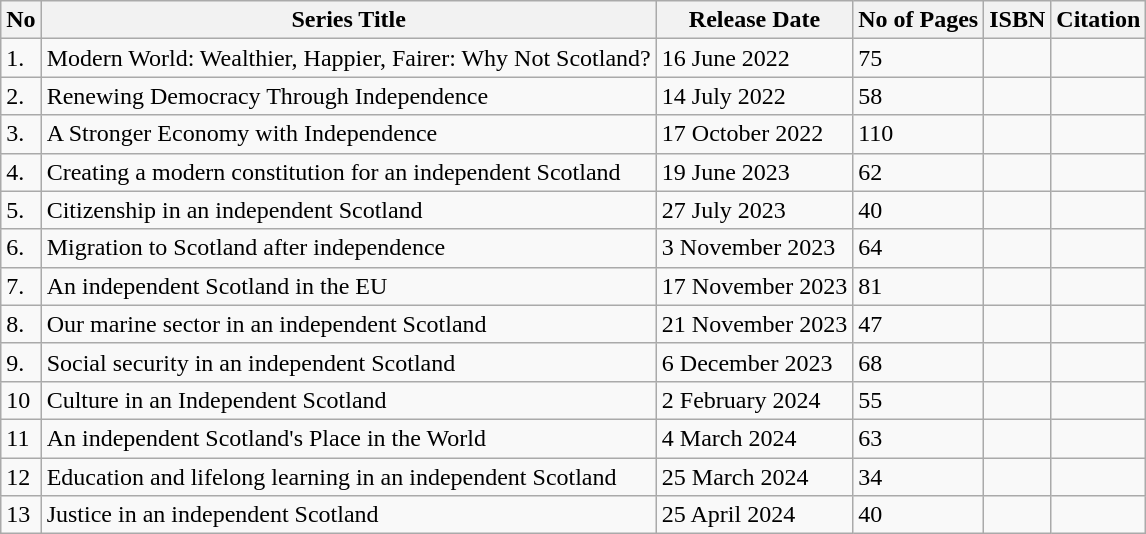<table class="wikitable">
<tr>
<th>No</th>
<th>Series Title</th>
<th>Release Date</th>
<th>No of Pages</th>
<th>ISBN</th>
<th>Citation</th>
</tr>
<tr>
<td>1.</td>
<td>Modern World: Wealthier, Happier, Fairer: Why Not Scotland?</td>
<td>16 June 2022</td>
<td>75</td>
<td></td>
<td></td>
</tr>
<tr>
<td>2.</td>
<td>Renewing Democracy Through Independence</td>
<td>14 July 2022</td>
<td>58</td>
<td></td>
<td></td>
</tr>
<tr>
<td>3.</td>
<td>A Stronger Economy with Independence</td>
<td>17 October 2022</td>
<td>110</td>
<td></td>
<td></td>
</tr>
<tr>
<td>4.</td>
<td>Creating a modern constitution for an independent Scotland</td>
<td>19 June 2023</td>
<td>62</td>
<td></td>
<td></td>
</tr>
<tr>
<td>5.</td>
<td>Citizenship in an independent Scotland</td>
<td>27 July 2023</td>
<td>40</td>
<td></td>
<td></td>
</tr>
<tr>
<td>6.</td>
<td>Migration to Scotland after independence</td>
<td>3 November 2023</td>
<td>64</td>
<td></td>
<td></td>
</tr>
<tr>
<td>7.</td>
<td>An independent Scotland in the EU</td>
<td>17 November 2023</td>
<td>81</td>
<td></td>
<td></td>
</tr>
<tr>
<td>8.</td>
<td>Our marine sector in an independent Scotland</td>
<td>21 November 2023</td>
<td>47</td>
<td></td>
<td></td>
</tr>
<tr>
<td>9.</td>
<td>Social security in an independent Scotland</td>
<td>6 December 2023</td>
<td>68</td>
<td></td>
<td></td>
</tr>
<tr>
<td>10</td>
<td>Culture in an Independent Scotland</td>
<td>2 February 2024</td>
<td>55</td>
<td></td>
<td></td>
</tr>
<tr>
<td>11</td>
<td>An independent Scotland's Place in the World</td>
<td>4 March 2024</td>
<td>63</td>
<td></td>
<td></td>
</tr>
<tr>
<td>12</td>
<td>Education and lifelong learning in an independent Scotland</td>
<td>25 March 2024</td>
<td>34</td>
<td></td>
<td></td>
</tr>
<tr>
<td>13</td>
<td>Justice in an independent Scotland</td>
<td>25 April 2024</td>
<td>40</td>
<td></td>
<td></td>
</tr>
</table>
